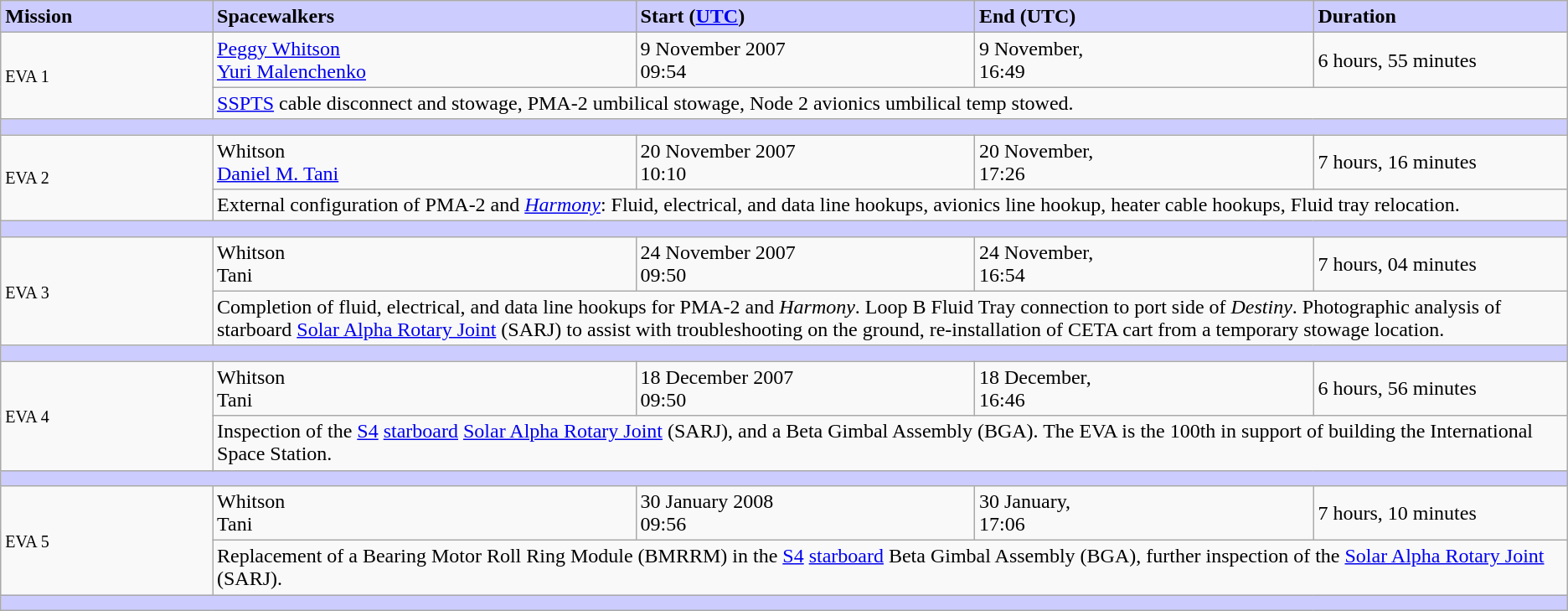<table class="wikitable sticky-header">
<tr>
<th width="10%" style="background:#ccccff;color:black;text-align:left"><strong>Mission</strong></th>
<th width="20%" style="background:#ccccff;color:black;text-align:left"><strong>Spacewalkers</strong></th>
<th width="16%" style="background:#ccccff;color:black;text-align:left"><strong>Start (<a href='#'>UTC</a>)</strong></th>
<th width="16%" style="background:#ccccff;color:black;text-align:left"><strong>End (UTC)</strong></th>
<th width="12%" style="background:#ccccff;color:black;text-align:left"><strong>Duration</strong></th>
</tr>
<tr>
<td rowspan=2><small>EVA 1</small><br></td>
<td><a href='#'>Peggy Whitson</a><br><a href='#'>Yuri Malenchenko</a></td>
<td>9 November 2007<br>09:54</td>
<td>9 November, <br>16:49</td>
<td>6 hours, 55 minutes</td>
</tr>
<tr>
<td colspan=4><a href='#'>SSPTS</a> cable disconnect and stowage, PMA-2 umbilical stowage, Node 2 avionics umbilical temp stowed.</td>
</tr>
<tr>
<td colspan=7 bgcolor=#ccccff height="5px"></td>
</tr>
<tr>
<td rowspan=2><small>EVA 2</small><br></td>
<td>Whitson<br><a href='#'>Daniel M. Tani</a></td>
<td>20 November 2007<br>10:10</td>
<td>20 November, <br>17:26</td>
<td>7 hours, 16 minutes</td>
</tr>
<tr>
<td colspan=4>External configuration of PMA-2 and <a href='#'><em>Harmony</em></a>: Fluid, electrical, and data line hookups, avionics line hookup, heater cable hookups, Fluid tray relocation.</td>
</tr>
<tr>
<td colspan=7 bgcolor=#ccccff height="5px"></td>
</tr>
<tr>
<td rowspan=2><small>EVA 3</small><br></td>
<td>Whitson<br>Tani</td>
<td>24 November 2007<br>09:50</td>
<td>24 November, <br>16:54</td>
<td>7 hours, 04 minutes</td>
</tr>
<tr>
<td colspan=4>Completion of fluid, electrical, and data line hookups for PMA-2 and <em>Harmony</em>. Loop B Fluid Tray connection to port side of <em>Destiny</em>. Photographic analysis of starboard <a href='#'>Solar Alpha Rotary Joint</a> (SARJ) to assist with troubleshooting on the ground, re-installation of CETA cart from a temporary stowage location.</td>
</tr>
<tr>
<td colspan=7 bgcolor=#ccccff height="5px"></td>
</tr>
<tr>
<td rowspan=2><small>EVA 4</small><br></td>
<td>Whitson<br>Tani</td>
<td>18 December 2007<br>09:50</td>
<td>18 December, <br>16:46</td>
<td>6 hours, 56 minutes</td>
</tr>
<tr>
<td colspan=4>Inspection of the <a href='#'>S4</a> <a href='#'>starboard</a> <a href='#'>Solar Alpha Rotary Joint</a> (SARJ), and a Beta Gimbal Assembly (BGA). The EVA is the 100th in support of building the International Space Station.</td>
</tr>
<tr>
<td colspan=7 bgcolor=#ccccff height="5px"></td>
</tr>
<tr>
<td rowspan=2><small>EVA 5</small><br></td>
<td>Whitson<br>Tani</td>
<td>30 January 2008<br>09:56</td>
<td>30 January, <br>17:06</td>
<td>7 hours, 10 minutes</td>
</tr>
<tr>
<td colspan=4>Replacement of a Bearing Motor Roll Ring Module (BMRRM) in the <a href='#'>S4</a> <a href='#'>starboard</a> Beta Gimbal Assembly (BGA), further inspection of the <a href='#'>Solar Alpha Rotary Joint</a> (SARJ).</td>
</tr>
<tr>
<td colspan=7 bgcolor=#ccccff height="5px"></td>
</tr>
</table>
